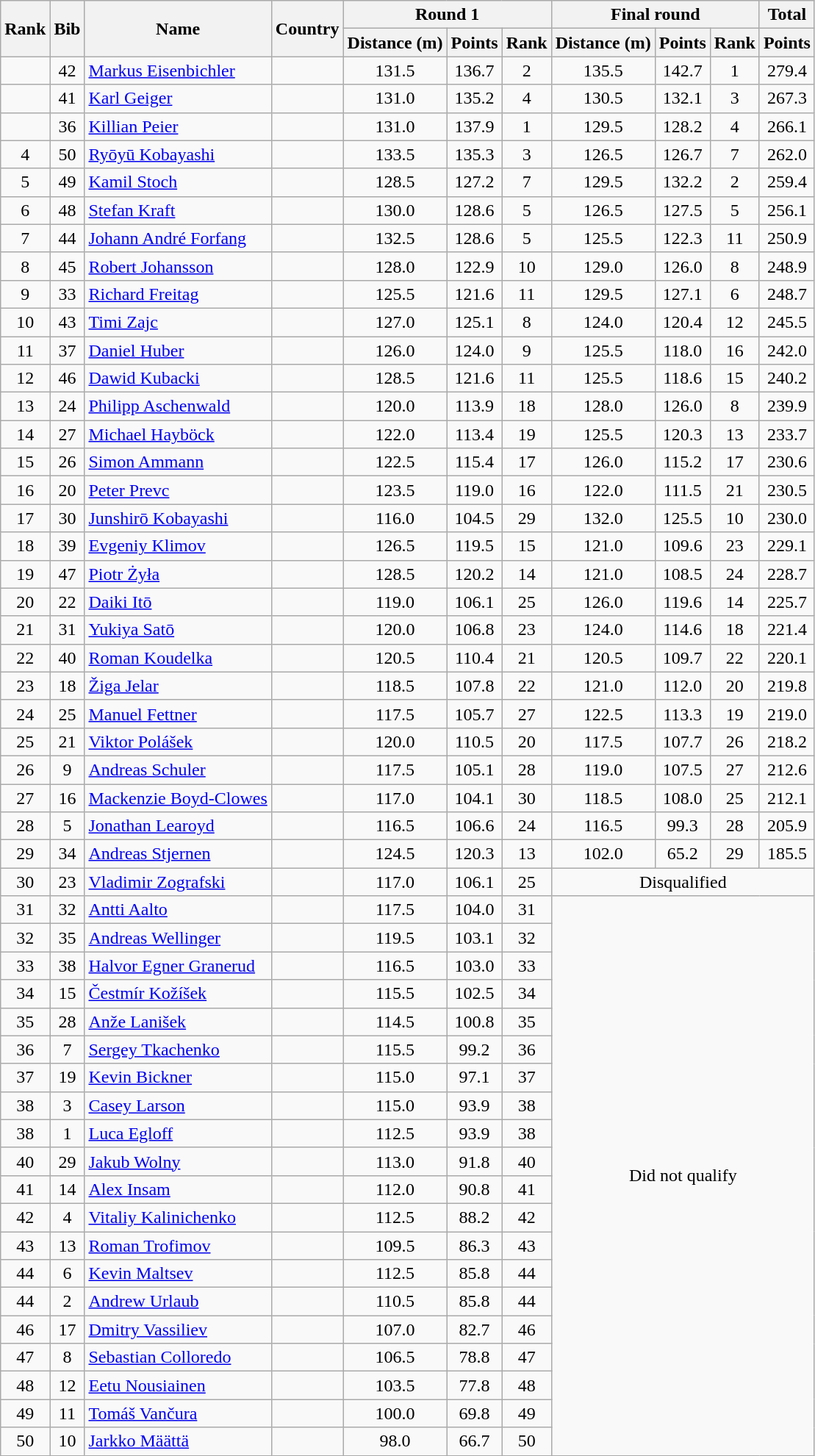<table class="wikitable sortable" style="text-align:center">
<tr>
<th rowspan=2>Rank</th>
<th rowspan=2>Bib</th>
<th rowspan=2>Name</th>
<th rowspan=2>Country</th>
<th colspan=3>Round 1</th>
<th colspan=3>Final round</th>
<th>Total</th>
</tr>
<tr>
<th>Distance (m)</th>
<th>Points</th>
<th>Rank</th>
<th>Distance (m)</th>
<th>Points</th>
<th>Rank</th>
<th>Points</th>
</tr>
<tr>
<td></td>
<td>42</td>
<td align=left><a href='#'>Markus Eisenbichler</a></td>
<td align=left></td>
<td>131.5</td>
<td>136.7</td>
<td>2</td>
<td>135.5</td>
<td>142.7</td>
<td>1</td>
<td>279.4</td>
</tr>
<tr>
<td></td>
<td>41</td>
<td align=left><a href='#'>Karl Geiger</a></td>
<td align=left></td>
<td>131.0</td>
<td>135.2</td>
<td>4</td>
<td>130.5</td>
<td>132.1</td>
<td>3</td>
<td>267.3</td>
</tr>
<tr>
<td></td>
<td>36</td>
<td align=left><a href='#'>Killian Peier</a></td>
<td align=left></td>
<td>131.0</td>
<td>137.9</td>
<td>1</td>
<td>129.5</td>
<td>128.2</td>
<td>4</td>
<td>266.1</td>
</tr>
<tr>
<td>4</td>
<td>50</td>
<td align=left><a href='#'>Ryōyū Kobayashi</a></td>
<td align=left></td>
<td>133.5</td>
<td>135.3</td>
<td>3</td>
<td>126.5</td>
<td>126.7</td>
<td>7</td>
<td>262.0</td>
</tr>
<tr>
<td>5</td>
<td>49</td>
<td align=left><a href='#'>Kamil Stoch</a></td>
<td align=left></td>
<td>128.5</td>
<td>127.2</td>
<td>7</td>
<td>129.5</td>
<td>132.2</td>
<td>2</td>
<td>259.4</td>
</tr>
<tr>
<td>6</td>
<td>48</td>
<td align=left><a href='#'>Stefan Kraft</a></td>
<td align=left></td>
<td>130.0</td>
<td>128.6</td>
<td>5</td>
<td>126.5</td>
<td>127.5</td>
<td>5</td>
<td>256.1</td>
</tr>
<tr>
<td>7</td>
<td>44</td>
<td align=left><a href='#'>Johann André Forfang</a></td>
<td align=left></td>
<td>132.5</td>
<td>128.6</td>
<td>5</td>
<td>125.5</td>
<td>122.3</td>
<td>11</td>
<td>250.9</td>
</tr>
<tr>
<td>8</td>
<td>45</td>
<td align=left><a href='#'>Robert Johansson</a></td>
<td align=left></td>
<td>128.0</td>
<td>122.9</td>
<td>10</td>
<td>129.0</td>
<td>126.0</td>
<td>8</td>
<td>248.9</td>
</tr>
<tr>
<td>9</td>
<td>33</td>
<td align=left><a href='#'>Richard Freitag</a></td>
<td align=left></td>
<td>125.5</td>
<td>121.6</td>
<td>11</td>
<td>129.5</td>
<td>127.1</td>
<td>6</td>
<td>248.7</td>
</tr>
<tr>
<td>10</td>
<td>43</td>
<td align=left><a href='#'>Timi Zajc</a></td>
<td align=left></td>
<td>127.0</td>
<td>125.1</td>
<td>8</td>
<td>124.0</td>
<td>120.4</td>
<td>12</td>
<td>245.5</td>
</tr>
<tr>
<td>11</td>
<td>37</td>
<td align=left><a href='#'>Daniel Huber</a></td>
<td align=left></td>
<td>126.0</td>
<td>124.0</td>
<td>9</td>
<td>125.5</td>
<td>118.0</td>
<td>16</td>
<td>242.0</td>
</tr>
<tr>
<td>12</td>
<td>46</td>
<td align=left><a href='#'>Dawid Kubacki</a></td>
<td align=left></td>
<td>128.5</td>
<td>121.6</td>
<td>11</td>
<td>125.5</td>
<td>118.6</td>
<td>15</td>
<td>240.2</td>
</tr>
<tr>
<td>13</td>
<td>24</td>
<td align=left><a href='#'>Philipp Aschenwald</a></td>
<td align=left></td>
<td>120.0</td>
<td>113.9</td>
<td>18</td>
<td>128.0</td>
<td>126.0</td>
<td>8</td>
<td>239.9</td>
</tr>
<tr>
<td>14</td>
<td>27</td>
<td align=left><a href='#'>Michael Hayböck</a></td>
<td align=left></td>
<td>122.0</td>
<td>113.4</td>
<td>19</td>
<td>125.5</td>
<td>120.3</td>
<td>13</td>
<td>233.7</td>
</tr>
<tr>
<td>15</td>
<td>26</td>
<td align=left><a href='#'>Simon Ammann</a></td>
<td align=left></td>
<td>122.5</td>
<td>115.4</td>
<td>17</td>
<td>126.0</td>
<td>115.2</td>
<td>17</td>
<td>230.6</td>
</tr>
<tr>
<td>16</td>
<td>20</td>
<td align=left><a href='#'>Peter Prevc</a></td>
<td align=left></td>
<td>123.5</td>
<td>119.0</td>
<td>16</td>
<td>122.0</td>
<td>111.5</td>
<td>21</td>
<td>230.5</td>
</tr>
<tr>
<td>17</td>
<td>30</td>
<td align=left><a href='#'>Junshirō Kobayashi</a></td>
<td align=left></td>
<td>116.0</td>
<td>104.5</td>
<td>29</td>
<td>132.0</td>
<td>125.5</td>
<td>10</td>
<td>230.0</td>
</tr>
<tr>
<td>18</td>
<td>39</td>
<td align=left><a href='#'>Evgeniy Klimov</a></td>
<td align=left></td>
<td>126.5</td>
<td>119.5</td>
<td>15</td>
<td>121.0</td>
<td>109.6</td>
<td>23</td>
<td>229.1</td>
</tr>
<tr>
<td>19</td>
<td>47</td>
<td align=left><a href='#'>Piotr Żyła</a></td>
<td align=left></td>
<td>128.5</td>
<td>120.2</td>
<td>14</td>
<td>121.0</td>
<td>108.5</td>
<td>24</td>
<td>228.7</td>
</tr>
<tr>
<td>20</td>
<td>22</td>
<td align=left><a href='#'>Daiki Itō</a></td>
<td align=left></td>
<td>119.0</td>
<td>106.1</td>
<td>25</td>
<td>126.0</td>
<td>119.6</td>
<td>14</td>
<td>225.7</td>
</tr>
<tr>
<td>21</td>
<td>31</td>
<td align=left><a href='#'>Yukiya Satō</a></td>
<td align=left></td>
<td>120.0</td>
<td>106.8</td>
<td>23</td>
<td>124.0</td>
<td>114.6</td>
<td>18</td>
<td>221.4</td>
</tr>
<tr>
<td>22</td>
<td>40</td>
<td align=left><a href='#'>Roman Koudelka</a></td>
<td align=left></td>
<td>120.5</td>
<td>110.4</td>
<td>21</td>
<td>120.5</td>
<td>109.7</td>
<td>22</td>
<td>220.1</td>
</tr>
<tr>
<td>23</td>
<td>18</td>
<td align=left><a href='#'>Žiga Jelar</a></td>
<td align=left></td>
<td>118.5</td>
<td>107.8</td>
<td>22</td>
<td>121.0</td>
<td>112.0</td>
<td>20</td>
<td>219.8</td>
</tr>
<tr>
<td>24</td>
<td>25</td>
<td align=left><a href='#'>Manuel Fettner</a></td>
<td align=left></td>
<td>117.5</td>
<td>105.7</td>
<td>27</td>
<td>122.5</td>
<td>113.3</td>
<td>19</td>
<td>219.0</td>
</tr>
<tr>
<td>25</td>
<td>21</td>
<td align=left><a href='#'>Viktor Polášek</a></td>
<td align=left></td>
<td>120.0</td>
<td>110.5</td>
<td>20</td>
<td>117.5</td>
<td>107.7</td>
<td>26</td>
<td>218.2</td>
</tr>
<tr>
<td>26</td>
<td>9</td>
<td align=left><a href='#'>Andreas Schuler</a></td>
<td align=left></td>
<td>117.5</td>
<td>105.1</td>
<td>28</td>
<td>119.0</td>
<td>107.5</td>
<td>27</td>
<td>212.6</td>
</tr>
<tr>
<td>27</td>
<td>16</td>
<td align=left><a href='#'>Mackenzie Boyd-Clowes</a></td>
<td align=left></td>
<td>117.0</td>
<td>104.1</td>
<td>30</td>
<td>118.5</td>
<td>108.0</td>
<td>25</td>
<td>212.1</td>
</tr>
<tr>
<td>28</td>
<td>5</td>
<td align=left><a href='#'>Jonathan Learoyd</a></td>
<td align=left></td>
<td>116.5</td>
<td>106.6</td>
<td>24</td>
<td>116.5</td>
<td>99.3</td>
<td>28</td>
<td>205.9</td>
</tr>
<tr>
<td>29</td>
<td>34</td>
<td align=left><a href='#'>Andreas Stjernen</a></td>
<td align=left></td>
<td>124.5</td>
<td>120.3</td>
<td>13</td>
<td>102.0</td>
<td>65.2</td>
<td>29</td>
<td>185.5</td>
</tr>
<tr>
<td>30</td>
<td>23</td>
<td align=left><a href='#'>Vladimir Zografski</a></td>
<td align=left></td>
<td>117.0</td>
<td>106.1</td>
<td>25</td>
<td colspan=4>Disqualified</td>
</tr>
<tr>
<td>31</td>
<td>32</td>
<td align=left><a href='#'>Antti Aalto</a></td>
<td align=left></td>
<td>117.5</td>
<td>104.0</td>
<td>31</td>
<td rowspan=20 colspan=4>Did not qualify</td>
</tr>
<tr>
<td>32</td>
<td>35</td>
<td align=left><a href='#'>Andreas Wellinger</a></td>
<td align=left></td>
<td>119.5</td>
<td>103.1</td>
<td>32</td>
</tr>
<tr>
<td>33</td>
<td>38</td>
<td align=left><a href='#'>Halvor Egner Granerud</a></td>
<td align=left></td>
<td>116.5</td>
<td>103.0</td>
<td>33</td>
</tr>
<tr>
<td>34</td>
<td>15</td>
<td align=left><a href='#'>Čestmír Kožíšek</a></td>
<td align=left></td>
<td>115.5</td>
<td>102.5</td>
<td>34</td>
</tr>
<tr>
<td>35</td>
<td>28</td>
<td align=left><a href='#'>Anže Lanišek</a></td>
<td align=left></td>
<td>114.5</td>
<td>100.8</td>
<td>35</td>
</tr>
<tr>
<td>36</td>
<td>7</td>
<td align=left><a href='#'>Sergey Tkachenko</a></td>
<td align=left></td>
<td>115.5</td>
<td>99.2</td>
<td>36</td>
</tr>
<tr>
<td>37</td>
<td>19</td>
<td align=left><a href='#'>Kevin Bickner</a></td>
<td align=left></td>
<td>115.0</td>
<td>97.1</td>
<td>37</td>
</tr>
<tr>
<td>38</td>
<td>3</td>
<td align=left><a href='#'>Casey Larson</a></td>
<td align=left></td>
<td>115.0</td>
<td>93.9</td>
<td>38</td>
</tr>
<tr>
<td>38</td>
<td>1</td>
<td align=left><a href='#'>Luca Egloff</a></td>
<td align=left></td>
<td>112.5</td>
<td>93.9</td>
<td>38</td>
</tr>
<tr>
<td>40</td>
<td>29</td>
<td align=left><a href='#'>Jakub Wolny</a></td>
<td align=left></td>
<td>113.0</td>
<td>91.8</td>
<td>40</td>
</tr>
<tr>
<td>41</td>
<td>14</td>
<td align=left><a href='#'>Alex Insam</a></td>
<td align=left></td>
<td>112.0</td>
<td>90.8</td>
<td>41</td>
</tr>
<tr>
<td>42</td>
<td>4</td>
<td align=left><a href='#'>Vitaliy Kalinichenko</a></td>
<td align=left></td>
<td>112.5</td>
<td>88.2</td>
<td>42</td>
</tr>
<tr>
<td>43</td>
<td>13</td>
<td align=left><a href='#'>Roman Trofimov</a></td>
<td align=left></td>
<td>109.5</td>
<td>86.3</td>
<td>43</td>
</tr>
<tr>
<td>44</td>
<td>6</td>
<td align=left><a href='#'>Kevin Maltsev</a></td>
<td align=left></td>
<td>112.5</td>
<td>85.8</td>
<td>44</td>
</tr>
<tr>
<td>44</td>
<td>2</td>
<td align=left><a href='#'>Andrew Urlaub</a></td>
<td align=left></td>
<td>110.5</td>
<td>85.8</td>
<td>44</td>
</tr>
<tr>
<td>46</td>
<td>17</td>
<td align=left><a href='#'>Dmitry Vassiliev</a></td>
<td align=left></td>
<td>107.0</td>
<td>82.7</td>
<td>46</td>
</tr>
<tr>
<td>47</td>
<td>8</td>
<td align=left><a href='#'>Sebastian Colloredo</a></td>
<td align=left></td>
<td>106.5</td>
<td>78.8</td>
<td>47</td>
</tr>
<tr>
<td>48</td>
<td>12</td>
<td align=left><a href='#'>Eetu Nousiainen</a></td>
<td align=left></td>
<td>103.5</td>
<td>77.8</td>
<td>48</td>
</tr>
<tr>
<td>49</td>
<td>11</td>
<td align=left><a href='#'>Tomáš Vančura</a></td>
<td align=left></td>
<td>100.0</td>
<td>69.8</td>
<td>49</td>
</tr>
<tr>
<td>50</td>
<td>10</td>
<td align=left><a href='#'>Jarkko Määttä</a></td>
<td align=left></td>
<td>98.0</td>
<td>66.7</td>
<td>50</td>
</tr>
</table>
